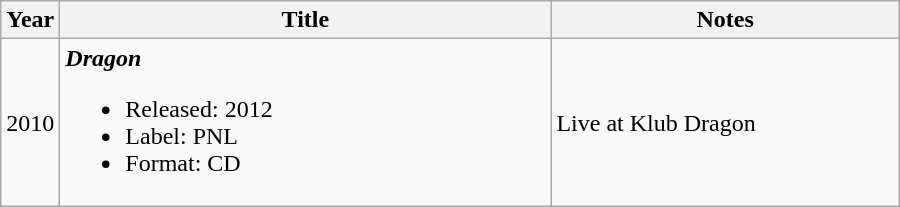<table class="wikitable">
<tr>
<th>Year</th>
<th style="width:225px;">Title</th>
<th style="width:225px;">Notes</th>
</tr>
<tr>
<td>2010</td>
<td style="width:20em"><strong><em>Dragon</em></strong><br><ul><li>Released: 2012</li><li>Label: PNL </li><li>Format: CD</li></ul></td>
<td>Live at Klub Dragon</td>
</tr>
</table>
